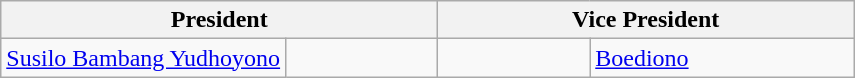<table class="wikitable">
<tr>
<th colspan="2" width=270>President</th>
<th colspan="2" width=270>Vice President</th>
</tr>
<tr>
<td align="right"><a href='#'>Susilo Bambang Yudhoyono</a></td>
<td align="center" width=94></td>
<td align="center" width=94></td>
<td align="left"><a href='#'>Boediono</a></td>
</tr>
</table>
